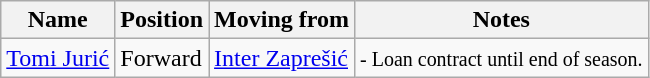<table class="wikitable">
<tr>
<th>Name</th>
<th>Position</th>
<th>Moving from</th>
<th>Notes</th>
</tr>
<tr>
<td> <a href='#'>Tomi Jurić</a></td>
<td>Forward</td>
<td> <a href='#'>Inter Zaprešić</a></td>
<td><small>- Loan contract until end of season.</small></td>
</tr>
</table>
